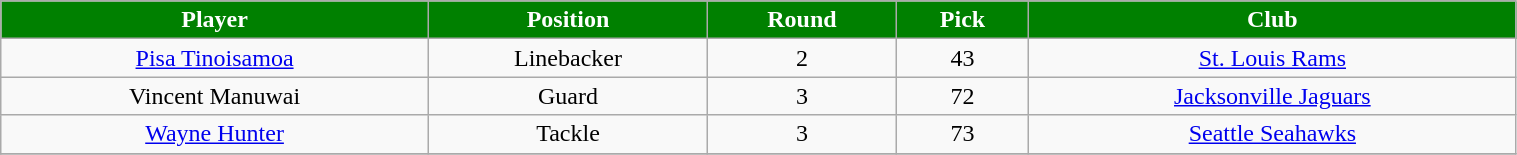<table class="wikitable" width="80%">
<tr align="center"  style="background:green;color:#FFFFFF;">
<td><strong>Player</strong></td>
<td><strong>Position</strong></td>
<td><strong>Round</strong></td>
<td><strong>Pick</strong></td>
<td><strong>Club</strong></td>
</tr>
<tr align="center" bgcolor="">
<td><a href='#'>Pisa Tinoisamoa</a></td>
<td>Linebacker</td>
<td>2</td>
<td>43</td>
<td><a href='#'>St. Louis Rams</a></td>
</tr>
<tr align="center" bgcolor="">
<td>Vincent Manuwai</td>
<td>Guard</td>
<td>3</td>
<td>72</td>
<td><a href='#'>Jacksonville Jaguars</a></td>
</tr>
<tr align="center" bgcolor="">
<td><a href='#'>Wayne Hunter</a></td>
<td>Tackle</td>
<td>3</td>
<td>73</td>
<td><a href='#'>Seattle Seahawks</a></td>
</tr>
<tr align="center" bgcolor="">
</tr>
</table>
